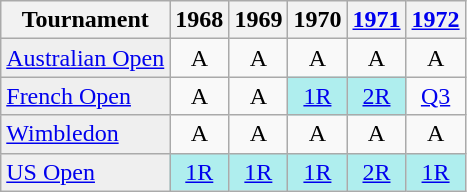<table class="wikitable">
<tr>
<th>Tournament</th>
<th>1968</th>
<th>1969</th>
<th>1970</th>
<th><a href='#'>1971</a></th>
<th><a href='#'>1972</a></th>
</tr>
<tr>
<td style="background:#EFEFEF;"><a href='#'>Australian Open</a></td>
<td align="center">A</td>
<td align="center">A</td>
<td align="center">A</td>
<td align="center">A</td>
<td align="center">A</td>
</tr>
<tr>
<td style="background:#EFEFEF;"><a href='#'>French Open</a></td>
<td align="center">A</td>
<td align="center">A</td>
<td align="center" style="background:#afeeee;"><a href='#'>1R</a></td>
<td align="center" style="background:#afeeee;"><a href='#'>2R</a></td>
<td align="center"><a href='#'>Q3</a></td>
</tr>
<tr>
<td style="background:#EFEFEF;"><a href='#'>Wimbledon</a></td>
<td align="center">A</td>
<td align="center">A</td>
<td align="center">A</td>
<td align="center">A</td>
<td align="center">A</td>
</tr>
<tr>
<td style="background:#EFEFEF;"><a href='#'>US Open</a></td>
<td align="center" style="background:#afeeee;"><a href='#'>1R</a></td>
<td align="center" style="background:#afeeee;"><a href='#'>1R</a></td>
<td align="center" style="background:#afeeee;"><a href='#'>1R</a></td>
<td align="center" style="background:#afeeee;"><a href='#'>2R</a></td>
<td align="center" style="background:#afeeee;"><a href='#'>1R</a></td>
</tr>
</table>
